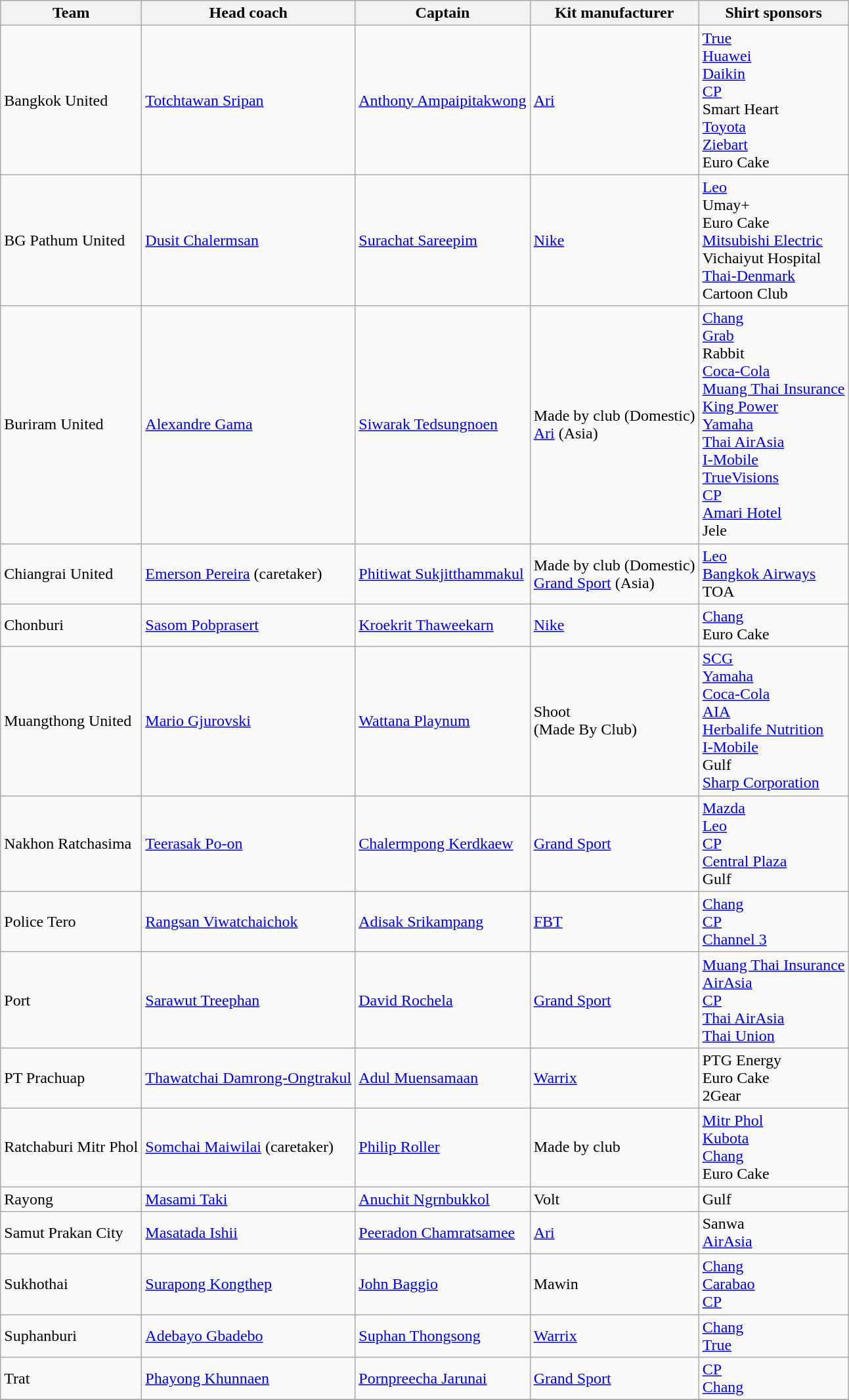<table class="wikitable sortable" style="text-align: left;">
<tr>
<th>Team</th>
<th>Head coach</th>
<th>Captain</th>
<th>Kit manufacturer</th>
<th>Shirt sponsors</th>
</tr>
<tr>
<td>Bangkok United</td>
<td> <a href='#'>Totchtawan Sripan</a></td>
<td> <a href='#'>Anthony Ampaipitakwong</a></td>
<td><a href='#'>Ari</a></td>
<td><a href='#'>True</a><br><a href='#'>Huawei</a><br><a href='#'>Daikin</a><br><a href='#'>CP</a><br>Smart Heart<br><a href='#'>Toyota</a><br><a href='#'>Ziebart</a><br>Euro Cake</td>
</tr>
<tr>
<td>BG Pathum United</td>
<td> <a href='#'>Dusit Chalermsan</a></td>
<td> <a href='#'>Surachat Sareepim</a></td>
<td><a href='#'>Nike</a></td>
<td><a href='#'>Leo</a><br>Umay+<br>Euro Cake<br><a href='#'>Mitsubishi Electric</a><br>Vichaiyut Hospital<br><a href='#'>Thai-Denmark</a><br>Cartoon Club</td>
</tr>
<tr>
<td>Buriram United</td>
<td> <a href='#'>Alexandre Gama</a></td>
<td> <a href='#'>Siwarak Tedsungnoen</a></td>
<td>Made by club (Domestic) <br> <a href='#'>Ari</a> (Asia)</td>
<td><a href='#'>Chang</a><br><a href='#'>Grab</a><br>Rabbit<br><a href='#'>Coca-Cola</a><br><a href='#'>Muang Thai Insurance</a><br><a href='#'>King Power</a><br><a href='#'>Yamaha</a><br><a href='#'>Thai AirAsia</a><br><a href='#'>I-Mobile</a><br><a href='#'>TrueVisions</a><br><a href='#'>CP</a><br><a href='#'>Amari Hotel</a><br>Jele</td>
</tr>
<tr>
<td>Chiangrai United</td>
<td> <a href='#'>Emerson Pereira</a> (caretaker)</td>
<td> <a href='#'>Phitiwat Sukjitthammakul</a></td>
<td>Made by club (Domestic) <br> <a href='#'>Grand Sport</a> (Asia)</td>
<td><a href='#'>Leo</a><br><a href='#'>Bangkok Airways</a><br>TOA</td>
</tr>
<tr>
<td>Chonburi</td>
<td> <a href='#'>Sasom Pobprasert</a></td>
<td> <a href='#'>Kroekrit Thaweekarn</a></td>
<td><a href='#'>Nike</a></td>
<td><a href='#'>Chang</a><br>Euro Cake</td>
</tr>
<tr>
<td>Muangthong United</td>
<td> <a href='#'>Mario Gjurovski</a></td>
<td> <a href='#'>Wattana Playnum</a></td>
<td>Shoot<br>(Made By Club)</td>
<td><a href='#'>SCG</a><br><a href='#'>Yamaha</a><br><a href='#'>Coca-Cola</a><br><a href='#'>AIA</a><br><a href='#'>Herbalife Nutrition</a><br><a href='#'>I-Mobile</a><br>Gulf<br><a href='#'>Sharp Corporation</a></td>
</tr>
<tr>
<td>Nakhon Ratchasima</td>
<td> <a href='#'>Teerasak Po-on</a></td>
<td> <a href='#'>Chalermpong Kerdkaew</a></td>
<td><a href='#'>Grand Sport</a></td>
<td><a href='#'>Mazda</a><br><a href='#'>Leo</a><br><a href='#'>CP</a><br><a href='#'>Central Plaza</a><br>Gulf</td>
</tr>
<tr>
<td>Police Tero</td>
<td> <a href='#'>Rangsan Viwatchaichok</a></td>
<td> <a href='#'>Adisak Srikampang</a></td>
<td><a href='#'>FBT</a></td>
<td><a href='#'>Chang</a> <br><a href='#'>CP</a><br><a href='#'>Channel 3</a></td>
</tr>
<tr>
<td>Port</td>
<td> <a href='#'>Sarawut Treephan</a></td>
<td> <a href='#'>David Rochela</a></td>
<td><a href='#'>Grand Sport</a></td>
<td><a href='#'>Muang Thai Insurance</a><br><a href='#'>AirAsia</a><br><a href='#'>CP</a> <br><a href='#'>Thai AirAsia</a><br><a href='#'>Thai Union</a></td>
</tr>
<tr>
<td>PT Prachuap</td>
<td> <a href='#'>Thawatchai Damrong-Ongtrakul</a></td>
<td> <a href='#'>Adul Muensamaan</a></td>
<td><a href='#'>Warrix</a></td>
<td>PTG Energy<br>Euro Cake<br>2Gear</td>
</tr>
<tr>
<td>Ratchaburi Mitr Phol</td>
<td> <a href='#'>Somchai Maiwilai</a> (caretaker)</td>
<td> <a href='#'>Philip Roller</a></td>
<td>Made by club</td>
<td><a href='#'>Mitr Phol</a><br><a href='#'>Kubota</a><br><a href='#'>Chang</a><br>Euro Cake</td>
</tr>
<tr>
<td>Rayong</td>
<td> <a href='#'>Masami Taki</a></td>
<td> <a href='#'>Anuchit Ngrnbukkol</a></td>
<td>Volt</td>
<td>Gulf</td>
</tr>
<tr>
<td>Samut Prakan City</td>
<td> <a href='#'>Masatada Ishii</a></td>
<td> <a href='#'>Peeradon Chamratsamee</a></td>
<td><a href='#'>Ari</a></td>
<td>Sanwa<br><a href='#'>AirAsia</a></td>
</tr>
<tr>
<td>Sukhothai</td>
<td> <a href='#'>Surapong Kongthep</a></td>
<td> <a href='#'>John Baggio</a></td>
<td>Mawin</td>
<td><a href='#'>Chang</a><br><a href='#'>Carabao</a><br><a href='#'>CP</a></td>
</tr>
<tr>
<td>Suphanburi</td>
<td> <a href='#'>Adebayo Gbadebo</a></td>
<td> <a href='#'>Suphan Thongsong</a></td>
<td><a href='#'>Warrix</a></td>
<td><a href='#'>Chang</a><br><a href='#'>True</a></td>
</tr>
<tr>
<td>Trat</td>
<td> <a href='#'>Phayong Khunnaen</a></td>
<td> <a href='#'>Pornpreecha Jarunai</a></td>
<td><a href='#'>Grand Sport</a></td>
<td><a href='#'>CP</a><br><a href='#'>Chang</a></td>
</tr>
<tr>
</tr>
</table>
